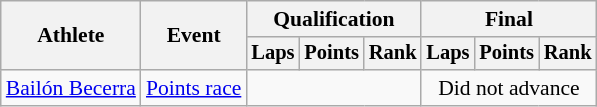<table class="wikitable" style="font-size:90%">
<tr>
<th rowspan=2>Athlete</th>
<th rowspan=2>Event</th>
<th colspan=3>Qualification</th>
<th colspan=3>Final</th>
</tr>
<tr style="font-size:95%">
<th>Laps</th>
<th>Points</th>
<th>Rank</th>
<th>Laps</th>
<th>Points</th>
<th>Rank</th>
</tr>
<tr align=center>
<td align=left><a href='#'>Bailón Becerra</a></td>
<td align=left><a href='#'>Points race</a></td>
<td colspan=3></td>
<td colspan=3>Did not advance</td>
</tr>
</table>
